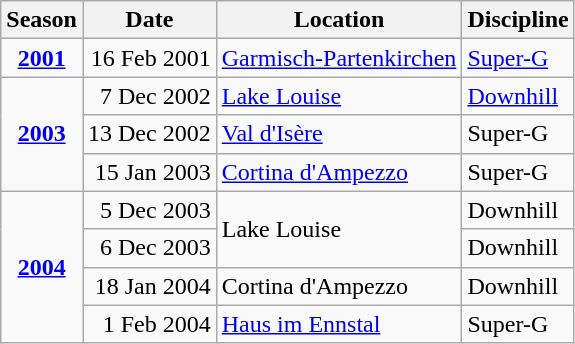<table class="wikitable">
<tr>
<th>Season</th>
<th>Date</th>
<th>Location</th>
<th>Discipline</th>
</tr>
<tr>
<td align=center><strong><a href='#'>2001</a></strong></td>
<td align=right>16 Feb 2001</td>
<td> <a href='#'>Garmisch-Partenkirchen</a></td>
<td><a href='#'>Super-G</a></td>
</tr>
<tr>
<td align=center rowspan=3><strong><a href='#'>2003</a></strong></td>
<td align=right>7 Dec 2002</td>
<td> <a href='#'>Lake Louise</a></td>
<td><a href='#'>Downhill</a></td>
</tr>
<tr>
<td align=right>13 Dec 2002</td>
<td> <a href='#'>Val d'Isère</a></td>
<td>Super-G</td>
</tr>
<tr>
<td align=right>15 Jan 2003</td>
<td> <a href='#'>Cortina d'Ampezzo</a></td>
<td>Super-G</td>
</tr>
<tr>
<td align=center rowspan=4><strong><a href='#'>2004</a></strong></td>
<td align=right>5 Dec 2003</td>
<td rowspan=2> Lake Louise</td>
<td>Downhill</td>
</tr>
<tr>
<td align=right>6 Dec 2003</td>
<td>Downhill</td>
</tr>
<tr>
<td align=right>18 Jan 2004</td>
<td> Cortina d'Ampezzo</td>
<td>Downhill</td>
</tr>
<tr>
<td align=right>1 Feb 2004</td>
<td> <a href='#'>Haus im Ennstal</a></td>
<td>Super-G</td>
</tr>
</table>
